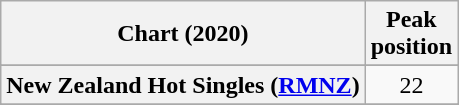<table class="wikitable sortable plainrowheaders" style="text-align:center">
<tr>
<th scope="col">Chart (2020)</th>
<th scope="col">Peak<br>position</th>
</tr>
<tr>
</tr>
<tr>
<th scope="row">New Zealand Hot Singles (<a href='#'>RMNZ</a>)</th>
<td>22</td>
</tr>
<tr>
</tr>
<tr>
</tr>
</table>
